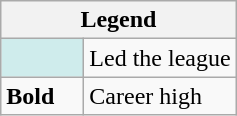<table class="wikitable">
<tr>
<th colspan="2">Legend</th>
</tr>
<tr>
<td style="background:#cfecec; width:3em;"></td>
<td>Led the league</td>
</tr>
<tr>
<td><strong>Bold</strong></td>
<td>Career high</td>
</tr>
</table>
